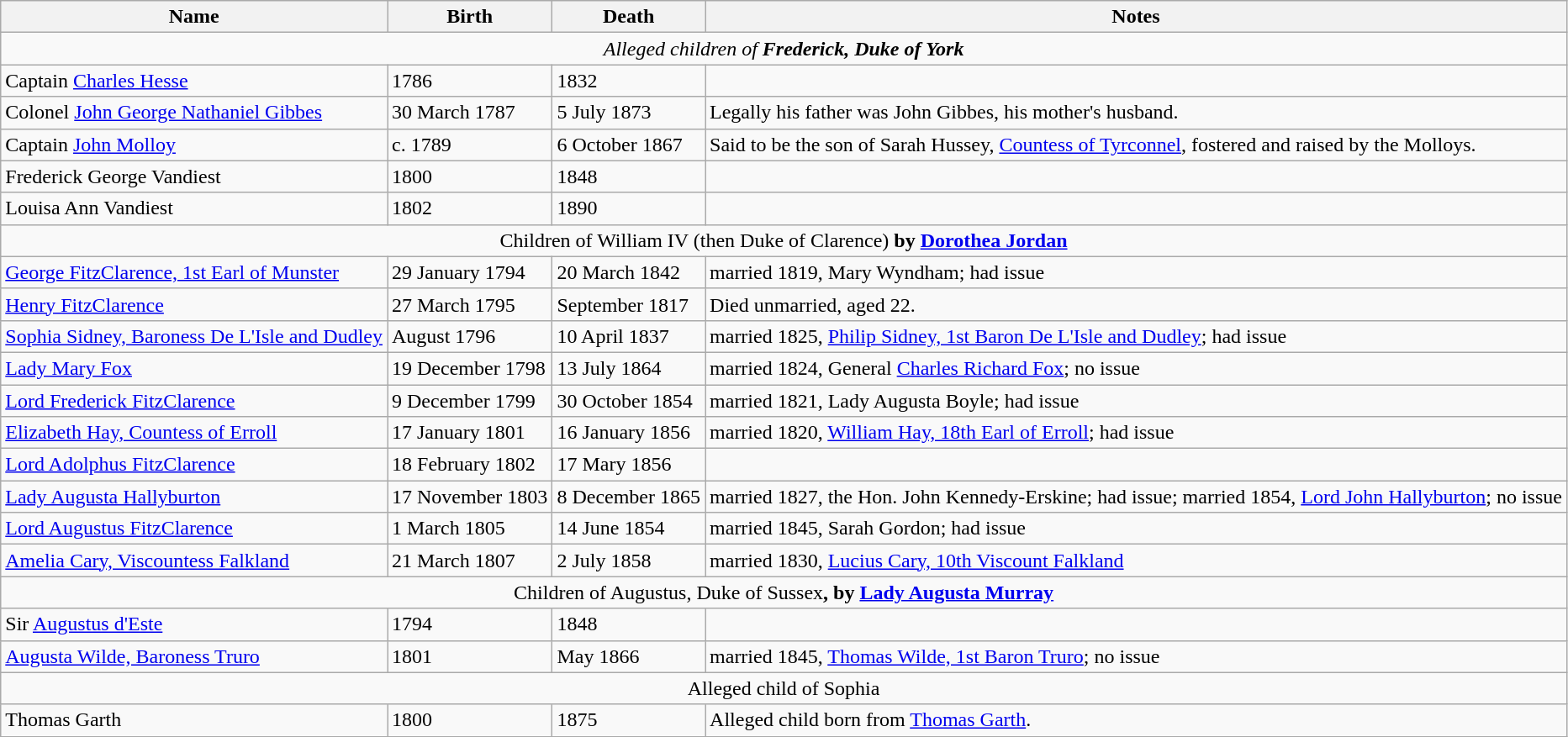<table class="wikitable">
<tr>
<th>Name</th>
<th>Birth</th>
<th>Death</th>
<th>Notes</th>
</tr>
<tr>
<td colspan=4 align=center><em>Alleged children of <strong>Frederick, Duke of York<strong><em></td>
</tr>
<tr>
<td>Captain <a href='#'>Charles Hesse</a></td>
<td>1786</td>
<td>1832</td>
<td></td>
</tr>
<tr>
<td>Colonel <a href='#'>John George Nathaniel Gibbes</a></td>
<td>30 March 1787</td>
<td>5 July 1873</td>
<td>Legally his father was John Gibbes, his mother's husband.</td>
</tr>
<tr>
<td>Captain <a href='#'>John Molloy</a></td>
<td>c. 1789</td>
<td>6 October 1867</td>
<td>Said to be the son of Sarah Hussey, <a href='#'>Countess of Tyrconnel</a>, fostered and raised by the Molloys.</td>
</tr>
<tr>
<td>Frederick George Vandiest</td>
<td>1800</td>
<td>1848</td>
<td></td>
</tr>
<tr>
<td>Louisa Ann Vandiest</td>
<td>1802</td>
<td>1890</td>
<td></td>
</tr>
<tr>
<td colspan=4 align=center></em>Children of </strong>William IV (then Duke of Clarence)<strong> by <a href='#'>Dorothea Jordan</a><em></td>
</tr>
<tr>
<td><a href='#'>George FitzClarence, 1st Earl of Munster</a></td>
<td>29 January 1794</td>
<td>20 March 1842</td>
<td>married 1819, Mary Wyndham; had issue</td>
</tr>
<tr>
<td><a href='#'>Henry FitzClarence</a></td>
<td>27 March 1795</td>
<td>September 1817</td>
<td>Died unmarried, aged 22.</td>
</tr>
<tr>
<td><a href='#'>Sophia Sidney, Baroness De L'Isle and Dudley</a></td>
<td>August 1796</td>
<td>10 April 1837</td>
<td>married 1825, <a href='#'>Philip Sidney, 1st Baron De L'Isle and Dudley</a>; had issue</td>
</tr>
<tr>
<td><a href='#'>Lady Mary Fox</a></td>
<td>19 December 1798</td>
<td>13 July 1864</td>
<td>married 1824, General <a href='#'>Charles Richard Fox</a>; no issue</td>
</tr>
<tr>
<td><a href='#'>Lord Frederick FitzClarence</a></td>
<td>9 December 1799</td>
<td>30 October 1854</td>
<td>married 1821, Lady Augusta Boyle; had issue</td>
</tr>
<tr>
<td><a href='#'>Elizabeth Hay, Countess of Erroll</a></td>
<td>17 January 1801</td>
<td>16 January 1856</td>
<td>married 1820, <a href='#'>William Hay, 18th Earl of Erroll</a>; had issue</td>
</tr>
<tr>
<td><a href='#'>Lord Adolphus FitzClarence</a></td>
<td>18 February 1802</td>
<td>17 Mary 1856</td>
<td></td>
</tr>
<tr>
<td><a href='#'>Lady Augusta Hallyburton</a></td>
<td>17 November 1803</td>
<td>8 December 1865</td>
<td>married 1827, the Hon. John Kennedy-Erskine; had issue; married 1854, <a href='#'>Lord John Hallyburton</a>; no issue</td>
</tr>
<tr>
<td><a href='#'>Lord Augustus FitzClarence</a></td>
<td>1 March 1805</td>
<td>14 June 1854</td>
<td>married 1845, Sarah Gordon; had issue</td>
</tr>
<tr>
<td><a href='#'>Amelia Cary, Viscountess Falkland</a></td>
<td>21 March 1807</td>
<td>2 July 1858</td>
<td>married 1830, <a href='#'>Lucius Cary, 10th Viscount Falkland</a></td>
</tr>
<tr>
<td colspan=4 align=center></em>Children of </strong>Augustus, Duke of Sussex<strong>, by <a href='#'>Lady Augusta Murray</a><em></td>
</tr>
<tr>
<td>Sir <a href='#'>Augustus d'Este</a></td>
<td>1794</td>
<td>1848</td>
<td></td>
</tr>
<tr>
<td><a href='#'>Augusta Wilde, Baroness Truro</a></td>
<td>1801</td>
<td>May 1866</td>
<td>married 1845, <a href='#'>Thomas Wilde, 1st Baron Truro</a>; no issue</td>
</tr>
<tr>
<td colspan=4 align=center></em>Alleged child of </strong>Sophia</em></strong></td>
</tr>
<tr>
<td>Thomas Garth</td>
<td>1800</td>
<td>1875</td>
<td>Alleged child born from <a href='#'>Thomas Garth</a>.</td>
</tr>
</table>
